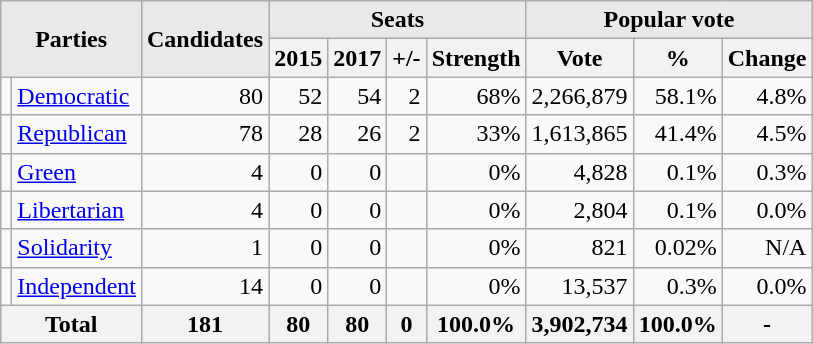<table class=wikitable>
<tr>
<th style="background-color:#E9E9E9" align=center rowspan= 2 colspan=2>Parties</th>
<th style="background-color:#E9E9E9" align=center rowspan= 2>Candidates</th>
<th style="background-color:#E9E9E9" align=center colspan=4>Seats</th>
<th style="background-color:#E9E9E9" align=center colspan=3>Popular vote</th>
</tr>
<tr>
<th align=center>2015</th>
<th align=center>2017</th>
<th align=center>+/-</th>
<th align=center>Strength</th>
<th align=center>Vote</th>
<th align=center>%</th>
<th align=center>Change</th>
</tr>
<tr>
<td></td>
<td align=left><a href='#'>Democratic</a></td>
<td align=right>80</td>
<td align=right >52</td>
<td align=right >54</td>
<td align=right>2</td>
<td align=right >68%</td>
<td align=right >2,266,879</td>
<td align=right >58.1%</td>
<td align=right>4.8%</td>
</tr>
<tr>
<td></td>
<td align=left><a href='#'>Republican</a></td>
<td align=right>78</td>
<td align=right>28</td>
<td align=right>26</td>
<td align=right>2</td>
<td align=right>33%</td>
<td align=right>1,613,865</td>
<td align=right>41.4%</td>
<td align=right>4.5%</td>
</tr>
<tr>
<td></td>
<td><a href='#'>Green</a></td>
<td align=right>4</td>
<td align=right>0</td>
<td align=right>0</td>
<td align=right></td>
<td align=right>0%</td>
<td align=right>4,828</td>
<td align=right>0.1%</td>
<td align=right>0.3%</td>
</tr>
<tr>
<td></td>
<td><a href='#'>Libertarian</a></td>
<td align=right>4</td>
<td align=right>0</td>
<td align=right>0</td>
<td align=right></td>
<td align=right>0%</td>
<td align=right>2,804</td>
<td align=right>0.1%</td>
<td align=right>0.0%</td>
</tr>
<tr>
<td></td>
<td><a href='#'>Solidarity</a></td>
<td align=right>1</td>
<td align=right>0</td>
<td align=right>0</td>
<td align=right></td>
<td align=right>0%</td>
<td align=right>821</td>
<td align=right>0.02%</td>
<td align=right>N/A</td>
</tr>
<tr>
<td></td>
<td><a href='#'>Independent</a></td>
<td align=right>14</td>
<td align=right>0</td>
<td align=right>0</td>
<td align=right></td>
<td align=right>0%</td>
<td align=right>13,537</td>
<td align=right>0.3%</td>
<td align=right>0.0%</td>
</tr>
<tr>
<th align=center colspan="2">Total</th>
<th align=center>181</th>
<th align=center>80</th>
<th align=center>80</th>
<th align=center>0</th>
<th align=center>100.0%</th>
<th align=center>3,902,734</th>
<th align=center>100.0%</th>
<th align=center>-</th>
</tr>
</table>
